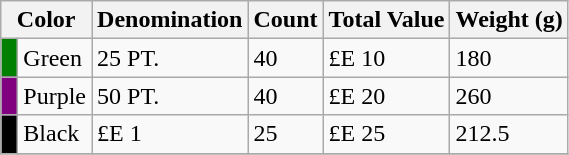<table class="wikitable">
<tr>
<th colspan=2>Color</th>
<th>Denomination</th>
<th>Count</th>
<th>Total Value</th>
<th>Weight (g)</th>
</tr>
<tr>
<td style="background:Green"> </td>
<td>Green</td>
<td>25 PT.</td>
<td>40</td>
<td>£E 10</td>
<td>180</td>
</tr>
<tr>
<td style="background:Purple"> </td>
<td>Purple</td>
<td>50 PT.</td>
<td>40</td>
<td>£E 20</td>
<td>260</td>
</tr>
<tr>
<td style="background:Black"> </td>
<td>Black</td>
<td>£E 1</td>
<td>25</td>
<td>£E 25</td>
<td>212.5</td>
</tr>
<tr>
</tr>
</table>
